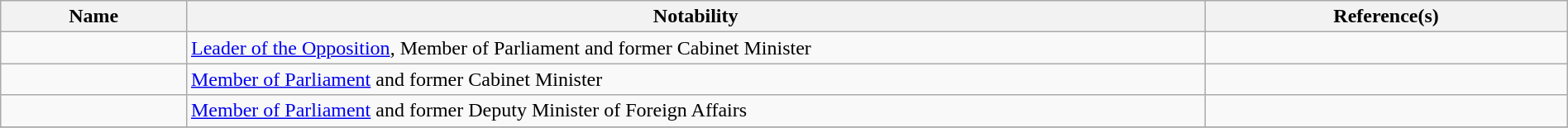<table class="wikitable sortable" style="width:100%">
<tr>
<th style="width:*;">Name</th>
<th style="width:65%;" class="unsortable">Notability</th>
<th style="width:*;" class="unsortable">Reference(s)</th>
</tr>
<tr>
<td></td>
<td><a href='#'>Leader of the Opposition</a>, Member of Parliament and former Cabinet Minister</td>
<td style="text-align:center;"></td>
</tr>
<tr>
<td></td>
<td><a href='#'>Member of Parliament</a> and former Cabinet Minister</td>
<td style="text-align:center;"></td>
</tr>
<tr>
<td></td>
<td><a href='#'>Member of Parliament</a> and former Deputy Minister of Foreign Affairs</td>
<td style="text-align:center;"></td>
</tr>
<tr>
</tr>
</table>
